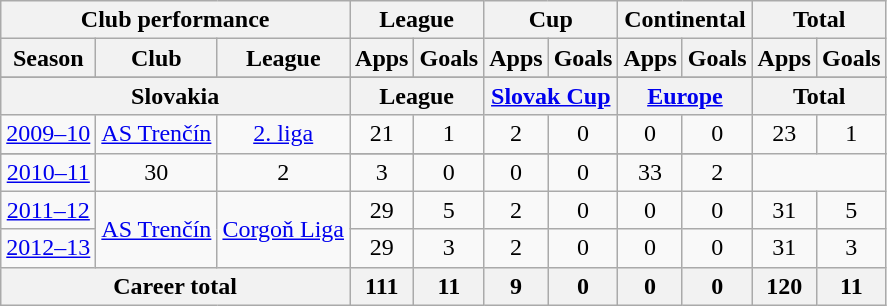<table class="wikitable" style="text-align:center">
<tr>
<th colspan=3>Club performance</th>
<th colspan=2>League</th>
<th colspan=2>Cup</th>
<th colspan=2>Continental</th>
<th colspan=2>Total</th>
</tr>
<tr>
<th>Season</th>
<th>Club</th>
<th>League</th>
<th>Apps</th>
<th>Goals</th>
<th>Apps</th>
<th>Goals</th>
<th>Apps</th>
<th>Goals</th>
<th>Apps</th>
<th>Goals</th>
</tr>
<tr>
</tr>
<tr>
<th colspan=3>Slovakia</th>
<th colspan=2>League</th>
<th colspan=2><a href='#'>Slovak Cup</a></th>
<th colspan=2><a href='#'>Europe</a></th>
<th colspan=2>Total</th>
</tr>
<tr>
<td><a href='#'>2009–10</a></td>
<td rowspan="2"><a href='#'>AS Trenčín</a></td>
<td rowspan="2"><a href='#'>2. liga</a></td>
<td>21</td>
<td>1</td>
<td>2</td>
<td>0</td>
<td>0</td>
<td>0</td>
<td>23</td>
<td>1</td>
</tr>
<tr>
</tr>
<tr>
<td><a href='#'>2010–11</a></td>
<td>30</td>
<td>2</td>
<td>3</td>
<td>0</td>
<td>0</td>
<td>0</td>
<td>33</td>
<td>2</td>
</tr>
<tr>
<td><a href='#'>2011–12</a></td>
<td rowspan="2"><a href='#'>AS Trenčín</a></td>
<td rowspan="2"><a href='#'>Corgoň Liga</a></td>
<td>29</td>
<td>5</td>
<td>2</td>
<td>0</td>
<td>0</td>
<td>0</td>
<td>31</td>
<td>5</td>
</tr>
<tr>
<td><a href='#'>2012–13</a></td>
<td>29</td>
<td>3</td>
<td>2</td>
<td>0</td>
<td>0</td>
<td>0</td>
<td>31</td>
<td>3</td>
</tr>
<tr>
<th colspan=3>Career total</th>
<th>111</th>
<th>11</th>
<th>9</th>
<th>0</th>
<th>0</th>
<th>0</th>
<th>120</th>
<th>11</th>
</tr>
</table>
